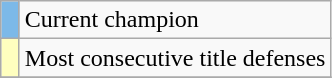<table class="wikitable">
<tr>
<td style="background:#7CB9E8;" width=5px></td>
<td>Current champion</td>
</tr>
<tr>
<td style="background:#ffffbf;" width=5px></td>
<td>Most consecutive title defenses</td>
</tr>
<tr>
</tr>
</table>
